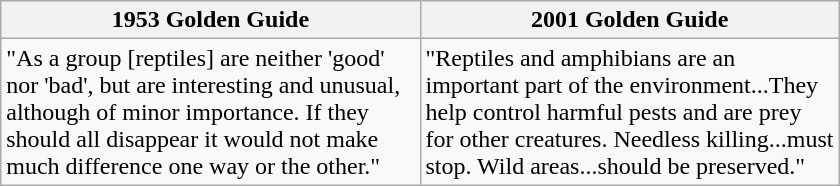<table class="wikitable" style="float:right; width: 35em; margin-left: 1em; font-size: 100%; margin-right: 0; vertical-align: top;">
<tr>
<th>1953 Golden Guide</th>
<th>2001 Golden Guide</th>
</tr>
<tr>
<td width="50%">"As a group [reptiles] are neither 'good' nor 'bad', but are interesting and unusual, although of minor importance. If they should all disappear it would not make much difference one way or the other."</td>
<td>"Reptiles and amphibians are an important part of the environment...They help control harmful pests and are prey for other creatures. Needless killing...must stop. Wild areas...should be preserved."</td>
</tr>
</table>
